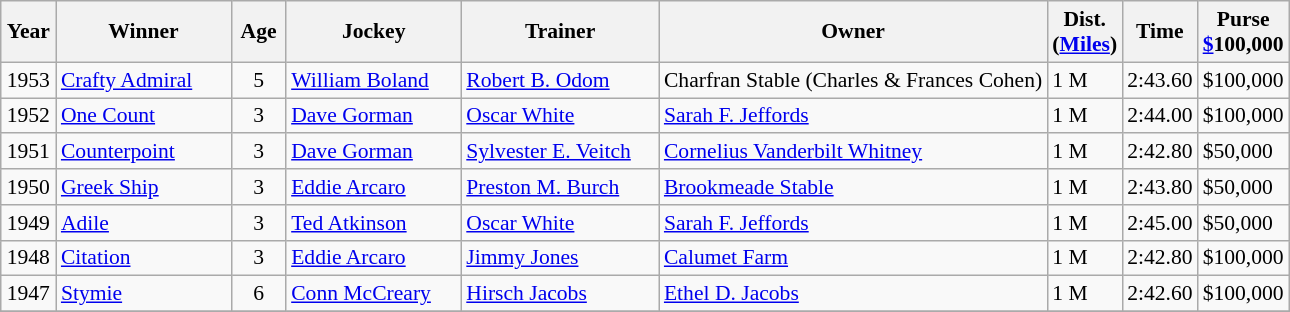<table class="wikitable sortable" style="font-size:90%">
<tr>
<th style="width:30px">Year<br></th>
<th style="width:110px">Winner<br></th>
<th style="width:30px">Age<br></th>
<th style="width:110px">Jockey<br></th>
<th style="width:125px">Trainer<br></th>
<th>Owner<br></th>
<th style="width:25px">Dist.<br> <span>(<a href='#'>Miles</a>)</span></th>
<th style="width:25px">Time<br></th>
<th style="width:30px">Purse<br><a href='#'>$</a>100,000</th>
</tr>
<tr>
<td align=center>1953</td>
<td><a href='#'>Crafty Admiral</a></td>
<td align=center>5</td>
<td><a href='#'>William Boland</a></td>
<td><a href='#'>Robert B. Odom</a></td>
<td>Charfran Stable (Charles & Frances Cohen)</td>
<td>1<span> M</span></td>
<td>2:43.60</td>
<td>$100,000</td>
</tr>
<tr>
<td align=center>1952</td>
<td><a href='#'>One Count</a></td>
<td align=center>3</td>
<td><a href='#'>Dave Gorman</a></td>
<td><a href='#'>Oscar White</a></td>
<td><a href='#'>Sarah F. Jeffords</a></td>
<td>1<span> M</span></td>
<td>2:44.00</td>
<td>$100,000</td>
</tr>
<tr>
<td align=center>1951</td>
<td><a href='#'>Counterpoint</a></td>
<td align=center>3</td>
<td><a href='#'>Dave Gorman</a></td>
<td><a href='#'>Sylvester E. Veitch</a></td>
<td><a href='#'>Cornelius Vanderbilt Whitney</a></td>
<td>1<span> M</span></td>
<td>2:42.80</td>
<td>$50,000</td>
</tr>
<tr>
<td align=center>1950</td>
<td><a href='#'>Greek Ship</a></td>
<td align=center>3</td>
<td><a href='#'>Eddie Arcaro</a></td>
<td><a href='#'>Preston M. Burch</a></td>
<td><a href='#'>Brookmeade Stable</a></td>
<td>1<span> M</span></td>
<td>2:43.80</td>
<td>$50,000</td>
</tr>
<tr>
<td align=center>1949</td>
<td><a href='#'>Adile</a></td>
<td align=center>3</td>
<td><a href='#'>Ted Atkinson</a></td>
<td><a href='#'>Oscar White</a></td>
<td><a href='#'>Sarah F. Jeffords</a></td>
<td>1<span> M</span></td>
<td>2:45.00</td>
<td>$50,000</td>
</tr>
<tr>
<td align=center>1948</td>
<td><a href='#'>Citation</a></td>
<td align=center>3</td>
<td><a href='#'>Eddie Arcaro</a></td>
<td><a href='#'>Jimmy Jones</a></td>
<td><a href='#'>Calumet Farm</a></td>
<td>1<span> M</span></td>
<td>2:42.80</td>
<td>$100,000</td>
</tr>
<tr>
<td align=center>1947</td>
<td><a href='#'>Stymie</a></td>
<td align=center>6</td>
<td><a href='#'>Conn McCreary</a></td>
<td><a href='#'>Hirsch Jacobs</a></td>
<td><a href='#'>Ethel D. Jacobs</a></td>
<td>1<span> M</span></td>
<td>2:42.60</td>
<td>$100,000</td>
</tr>
<tr>
</tr>
</table>
